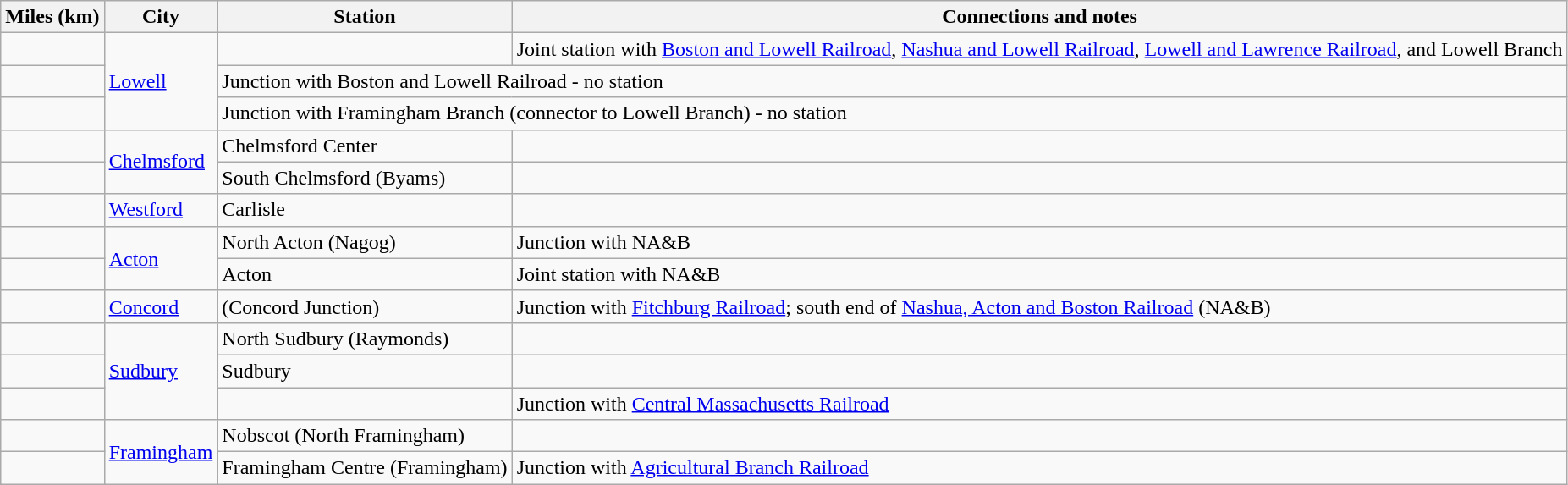<table class="wikitable">
<tr>
<th>Miles (km)</th>
<th>City</th>
<th>Station</th>
<th>Connections and notes</th>
</tr>
<tr>
<td></td>
<td rowspan=3><a href='#'>Lowell</a></td>
<td></td>
<td>Joint station with <a href='#'>Boston and Lowell Railroad</a>, <a href='#'>Nashua and Lowell Railroad</a>, <a href='#'>Lowell and Lawrence Railroad</a>, and Lowell Branch</td>
</tr>
<tr>
<td></td>
<td colspan=2>Junction with Boston and Lowell Railroad - no station</td>
</tr>
<tr>
<td></td>
<td colspan=2>Junction with Framingham Branch (connector to Lowell Branch) - no station</td>
</tr>
<tr>
<td></td>
<td rowspan=2><a href='#'>Chelmsford</a></td>
<td>Chelmsford Center</td>
<td></td>
</tr>
<tr>
<td></td>
<td>South Chelmsford (Byams)</td>
<td></td>
</tr>
<tr>
<td></td>
<td><a href='#'>Westford</a></td>
<td>Carlisle</td>
<td></td>
</tr>
<tr>
<td></td>
<td rowspan=2><a href='#'>Acton</a></td>
<td>North Acton (Nagog)</td>
<td>Junction with NA&B</td>
</tr>
<tr>
<td></td>
<td>Acton</td>
<td>Joint station with NA&B</td>
</tr>
<tr>
<td></td>
<td><a href='#'>Concord</a></td>
<td> (Concord Junction)</td>
<td>Junction with <a href='#'>Fitchburg Railroad</a>; south end of <a href='#'>Nashua, Acton and Boston Railroad</a> (NA&B)</td>
</tr>
<tr>
<td></td>
<td rowspan=3><a href='#'>Sudbury</a></td>
<td>North Sudbury (Raymonds)</td>
<td></td>
</tr>
<tr>
<td></td>
<td>Sudbury</td>
<td></td>
</tr>
<tr>
<td></td>
<td></td>
<td>Junction with <a href='#'>Central Massachusetts Railroad</a></td>
</tr>
<tr>
<td></td>
<td rowspan=2><a href='#'>Framingham</a></td>
<td>Nobscot (North Framingham)</td>
<td></td>
</tr>
<tr>
<td></td>
<td>Framingham Centre (Framingham)</td>
<td>Junction with <a href='#'>Agricultural Branch Railroad</a></td>
</tr>
</table>
